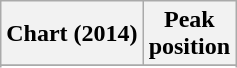<table class="wikitable sortable plainrowheaders" style="text-align:center">
<tr>
<th scope="col">Chart (2014)</th>
<th scope="col">Peak<br>position</th>
</tr>
<tr>
</tr>
<tr>
</tr>
</table>
